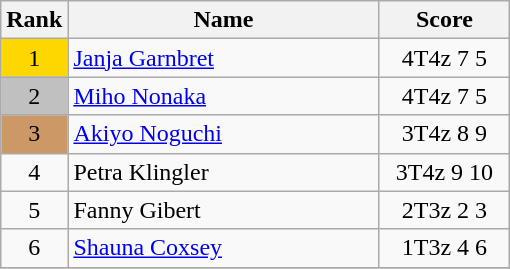<table class="wikitable">
<tr>
<th>Rank</th>
<th width = "200">Name</th>
<th width = "80">Score</th>
</tr>
<tr>
<td align="center" style="background: gold">1</td>
<td> <a href='#'>Janja Garnbret</a></td>
<td align="center">4T4z 7 5</td>
</tr>
<tr>
<td align="center" style="background: silver">2</td>
<td> <a href='#'>Miho Nonaka</a></td>
<td align="center">4T4z 7 5</td>
</tr>
<tr>
<td align="center" style="background: #cc9966">3</td>
<td> <a href='#'>Akiyo Noguchi</a></td>
<td align="center">3T4z 8 9</td>
</tr>
<tr>
<td align="center">4</td>
<td> Petra Klingler</td>
<td align="center">3T4z 9 10</td>
</tr>
<tr>
<td align="center">5</td>
<td> Fanny Gibert</td>
<td align="center">2T3z 2 3</td>
</tr>
<tr>
<td align="center">6</td>
<td> <a href='#'>Shauna Coxsey</a></td>
<td align="center">1T3z 4 6</td>
</tr>
<tr>
</tr>
</table>
